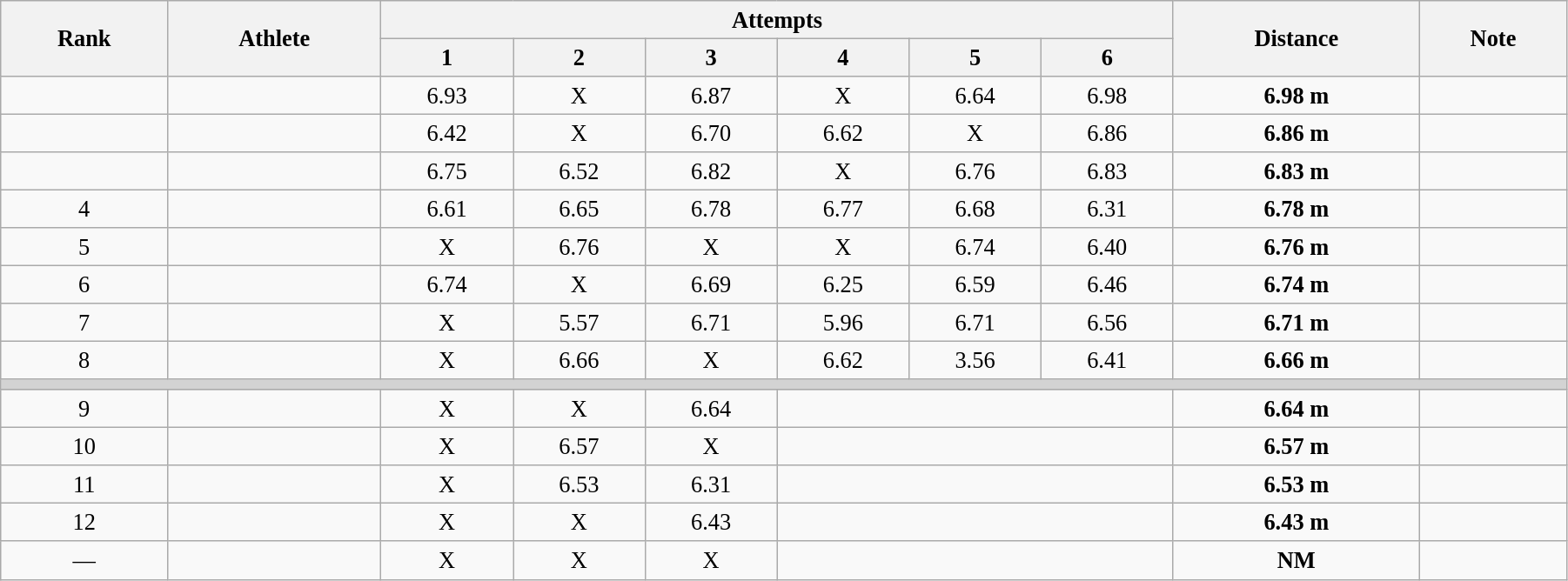<table class="wikitable" style=" text-align:center; font-size:110%;" width="95%">
<tr>
<th rowspan="2">Rank</th>
<th rowspan="2">Athlete</th>
<th colspan="6">Attempts</th>
<th rowspan="2">Distance</th>
<th rowspan="2">Note</th>
</tr>
<tr>
<th>1</th>
<th>2</th>
<th>3</th>
<th>4</th>
<th>5</th>
<th>6</th>
</tr>
<tr>
<td></td>
<td align=left></td>
<td>6.93</td>
<td>X</td>
<td>6.87</td>
<td>X</td>
<td>6.64</td>
<td>6.98</td>
<td><strong>6.98 m</strong></td>
<td></td>
</tr>
<tr>
<td></td>
<td align=left></td>
<td>6.42</td>
<td>X</td>
<td>6.70</td>
<td>6.62</td>
<td>X</td>
<td>6.86</td>
<td><strong>6.86 m</strong></td>
<td></td>
</tr>
<tr>
<td></td>
<td align=left></td>
<td>6.75</td>
<td>6.52</td>
<td>6.82</td>
<td>X</td>
<td>6.76</td>
<td>6.83</td>
<td><strong>6.83 m</strong></td>
<td></td>
</tr>
<tr>
<td>4</td>
<td align=left></td>
<td>6.61</td>
<td>6.65</td>
<td>6.78</td>
<td>6.77</td>
<td>6.68</td>
<td>6.31</td>
<td><strong>6.78 m</strong></td>
<td></td>
</tr>
<tr>
<td>5</td>
<td align=left></td>
<td>X</td>
<td>6.76</td>
<td>X</td>
<td>X</td>
<td>6.74</td>
<td>6.40</td>
<td><strong>6.76 m</strong></td>
<td></td>
</tr>
<tr>
<td>6</td>
<td align=left></td>
<td>6.74</td>
<td>X</td>
<td>6.69</td>
<td>6.25</td>
<td>6.59</td>
<td>6.46</td>
<td><strong>6.74 m</strong></td>
<td></td>
</tr>
<tr>
<td>7</td>
<td align=left></td>
<td>X</td>
<td>5.57</td>
<td>6.71</td>
<td>5.96</td>
<td>6.71</td>
<td>6.56</td>
<td><strong>6.71 m</strong></td>
<td></td>
</tr>
<tr>
<td>8</td>
<td align=left></td>
<td>X</td>
<td>6.66</td>
<td>X</td>
<td>6.62</td>
<td>3.56</td>
<td>6.41</td>
<td><strong>6.66 m</strong></td>
<td></td>
</tr>
<tr>
<td colspan=10 bgcolor=lightgray></td>
</tr>
<tr>
<td>9</td>
<td align=left></td>
<td>X</td>
<td>X</td>
<td>6.64</td>
<td colspan=3></td>
<td><strong>6.64 m</strong></td>
<td></td>
</tr>
<tr>
<td>10</td>
<td align=left></td>
<td>X</td>
<td>6.57</td>
<td>X</td>
<td colspan=3></td>
<td><strong>6.57 m</strong></td>
<td></td>
</tr>
<tr>
<td>11</td>
<td align=left></td>
<td>X</td>
<td>6.53</td>
<td>6.31</td>
<td colspan=3></td>
<td><strong>6.53 m</strong></td>
<td></td>
</tr>
<tr>
<td>12</td>
<td align=left></td>
<td>X</td>
<td>X</td>
<td>6.43</td>
<td colspan=3></td>
<td><strong>6.43 m</strong></td>
<td></td>
</tr>
<tr>
<td>—</td>
<td align=left></td>
<td>X</td>
<td>X</td>
<td>X</td>
<td colspan=3></td>
<td><strong>NM </strong></td>
<td></td>
</tr>
</table>
